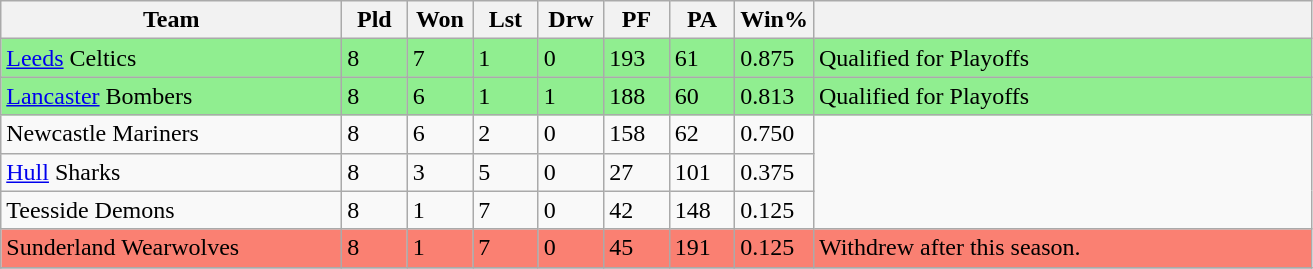<table class="wikitable">
<tr>
<th width=26%>Team</th>
<th width=5%>Pld</th>
<th width=5%>Won</th>
<th width=5%>Lst</th>
<th width=5%>Drw</th>
<th width=5%>PF</th>
<th width=5%>PA</th>
<th width=6%>Win%</th>
<th width=38%></th>
</tr>
<tr style="background:lightgreen">
<td><a href='#'>Leeds</a> Celtics</td>
<td>8</td>
<td>7</td>
<td>1</td>
<td>0</td>
<td>193</td>
<td>61</td>
<td>0.875</td>
<td>Qualified for Playoffs</td>
</tr>
<tr style="background:lightgreen">
<td><a href='#'>Lancaster</a> Bombers</td>
<td>8</td>
<td>6</td>
<td>1</td>
<td>1</td>
<td>188</td>
<td>60</td>
<td>0.813</td>
<td>Qualified for Playoffs</td>
</tr>
<tr>
<td>Newcastle Mariners</td>
<td>8</td>
<td>6</td>
<td>2</td>
<td>0</td>
<td>158</td>
<td>62</td>
<td>0.750</td>
</tr>
<tr>
<td><a href='#'>Hull</a> Sharks</td>
<td>8</td>
<td>3</td>
<td>5</td>
<td>0</td>
<td>27</td>
<td>101</td>
<td>0.375</td>
</tr>
<tr>
<td>Teesside Demons</td>
<td>8</td>
<td>1</td>
<td>7</td>
<td>0</td>
<td>42</td>
<td>148</td>
<td>0.125</td>
</tr>
<tr style="background:salmon">
<td>Sunderland Wearwolves</td>
<td>8</td>
<td>1</td>
<td>7</td>
<td>0</td>
<td>45</td>
<td>191</td>
<td>0.125</td>
<td>Withdrew after this season.</td>
</tr>
<tr>
</tr>
</table>
